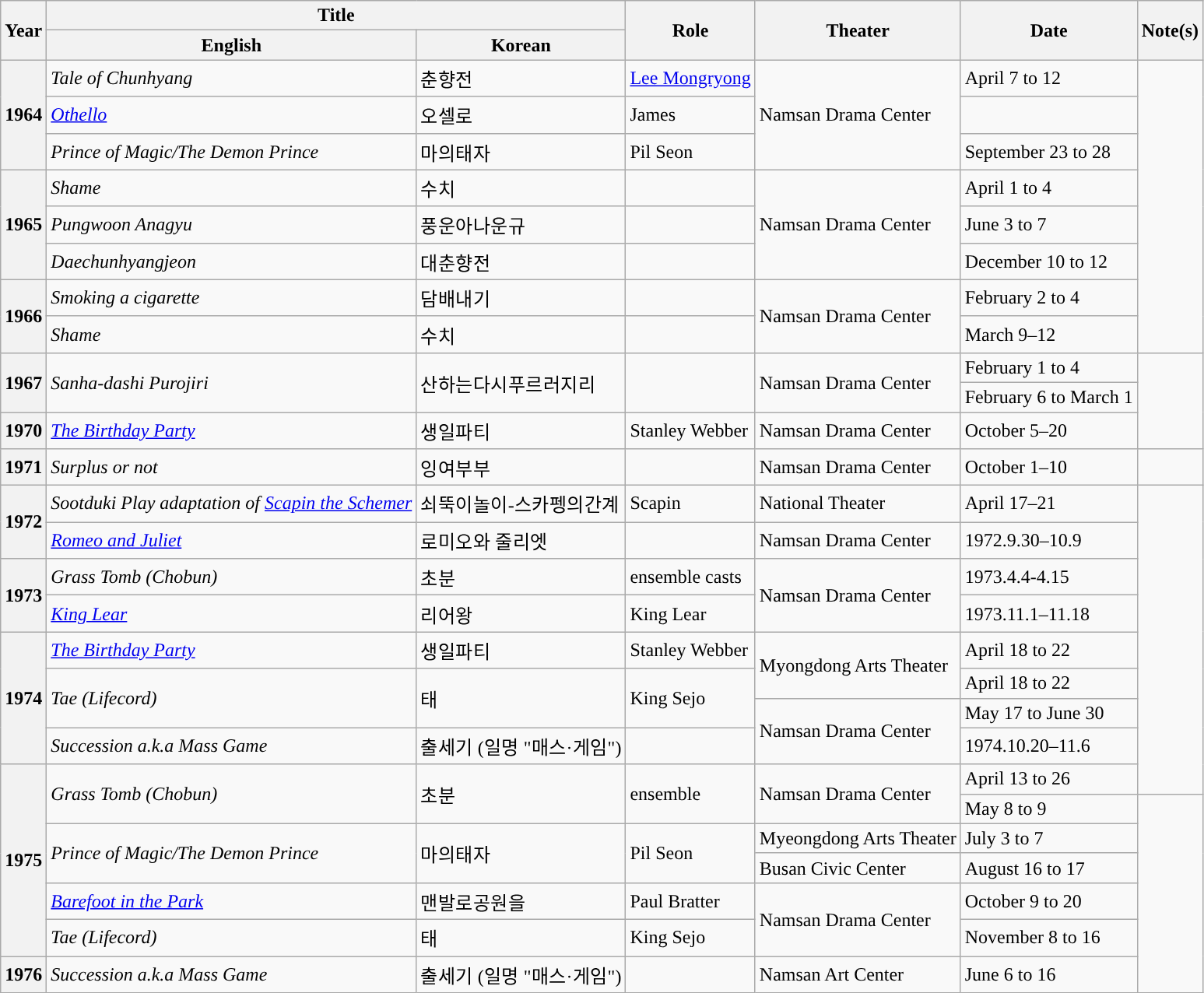<table Class="wikitable sortable plainrowheaders" style="clear:none; font-size:100%;">
<tr>
<th scope="col" rowspan="2">Year</th>
<th scope="col" colspan="2">Title</th>
<th scope="col" rowspan="2">Role</th>
<th scope="col" rowspan="2">Theater</th>
<th scope="col" rowspan="2">Date</th>
<th scope="col" rowspan="2">Note(s)</th>
</tr>
<tr>
<th>English</th>
<th>Korean</th>
</tr>
<tr>
<th scope="row" rowspan="3">1964</th>
<td><em>Tale of Chunhyang</em></td>
<td>춘향전</td>
<td><a href='#'>Lee Mongryong</a></td>
<td rowspan="3">Namsan Drama Center</td>
<td>April 7 to 12</td>
<td rowspan="8"></td>
</tr>
<tr>
<td><em><a href='#'>Othello</a></em></td>
<td>오셀로</td>
<td>James</td>
<td></td>
</tr>
<tr>
<td><em>Prince of Magic/The Demon Prince</em></td>
<td>마의태자</td>
<td>Pil Seon</td>
<td>September 23 to 28</td>
</tr>
<tr>
<th scope="row" rowspan="3">1965</th>
<td><em>Shame</em></td>
<td>수치</td>
<td></td>
<td rowspan="3">Namsan Drama Center</td>
<td>April 1 to 4</td>
</tr>
<tr>
<td><em>Pungwoon Anagyu</em></td>
<td>풍운아나운규</td>
<td></td>
<td>June 3 to 7</td>
</tr>
<tr>
<td><em>Daechunhyangjeon</em></td>
<td>대춘향전</td>
<td></td>
<td>December 10 to 12</td>
</tr>
<tr>
<th rowspan="2" scope="row">1966</th>
<td><em>Smoking a cigarette</em></td>
<td>담배내기</td>
<td></td>
<td rowspan="2">Namsan Drama Center</td>
<td>February 2 to 4</td>
</tr>
<tr>
<td><em>Shame</em></td>
<td>수치</td>
<td></td>
<td>March 9–12</td>
</tr>
<tr>
<th scope="row" rowspan="2">1967</th>
<td rowspan="2"><em>Sanha-dashi Purojiri</em></td>
<td rowspan="2">산하는다시푸르러지리</td>
<td rowspan="2"></td>
<td rowspan="2">Namsan Drama Center</td>
<td>February 1 to 4</td>
<td rowspan="3"></td>
</tr>
<tr>
<td>February 6 to March 1</td>
</tr>
<tr>
<th scope="row" rowspan="1">1970</th>
<td><em><a href='#'>The Birthday Party</a></em></td>
<td>생일파티</td>
<td>Stanley Webber</td>
<td>Namsan Drama Center</td>
<td>October 5–20</td>
</tr>
<tr>
<th scope="row">1971</th>
<td><em>Surplus or not</em></td>
<td>잉여부부</td>
<td></td>
<td>Namsan Drama Center</td>
<td>October 1–10</td>
<td></td>
</tr>
<tr>
<th rowspan="2" scope="row">1972</th>
<td><em>Sootduki Play adaptation of <a href='#'>Scapin the Schemer</a></em></td>
<td>쇠뚝이놀이-스카펭의간계</td>
<td>Scapin</td>
<td>National Theater</td>
<td>April 17–21</td>
<td rowspan="9"></td>
</tr>
<tr>
<td><em><a href='#'>Romeo and Juliet</a></em></td>
<td>로미오와 줄리엣</td>
<td></td>
<td>Namsan Drama Center</td>
<td>1972.9.30–10.9</td>
</tr>
<tr>
<th rowspan="2" scope="row">1973</th>
<td><em>Grass Tomb (Chobun)</em></td>
<td>초분</td>
<td>ensemble casts</td>
<td rowspan="2">Namsan Drama Center</td>
<td>1973.4.4-4.15</td>
</tr>
<tr>
<td><em><a href='#'>King Lear</a></em></td>
<td>리어왕</td>
<td>King Lear</td>
<td>1973.11.1–11.18</td>
</tr>
<tr>
<th rowspan="4" scope="row">1974</th>
<td><em><a href='#'>The Birthday Party</a></em></td>
<td>생일파티</td>
<td>Stanley Webber</td>
<td rowspan="2">Myongdong Arts Theater</td>
<td>April 18 to 22</td>
</tr>
<tr>
<td rowspan="2"><em>Tae (Lifecord)</em></td>
<td rowspan="2">태</td>
<td rowspan="2">King Sejo</td>
<td>April 18 to 22</td>
</tr>
<tr>
<td rowspan="2">Namsan Drama Center</td>
<td>May 17 to June 30</td>
</tr>
<tr>
<td><em>Succession a.k.a Mass Game</em></td>
<td>출세기  (일명 "매스·게임")</td>
<td></td>
<td>1974.10.20–11.6</td>
</tr>
<tr>
<th rowspan="6" scope="row">1975</th>
<td rowspan="2"><em>Grass Tomb (Chobun)</em></td>
<td rowspan="2">초분</td>
<td rowspan="2">ensemble</td>
<td rowspan="2">Namsan Drama Center</td>
<td>April 13 to 26</td>
</tr>
<tr>
<td>May 8 to 9</td>
<td rowspan="6"></td>
</tr>
<tr>
<td rowspan="2"><em>Prince of Magic/The Demon Prince</em></td>
<td rowspan="2">마의태자</td>
<td rowspan="2">Pil Seon</td>
<td>Myeongdong Arts Theater</td>
<td>July 3 to 7</td>
</tr>
<tr>
<td>Busan Civic Center</td>
<td>August 16 to 17</td>
</tr>
<tr>
<td><em><a href='#'>Barefoot in the Park</a></em></td>
<td>맨발로공원을</td>
<td>Paul Bratter</td>
<td rowspan="2">Namsan Drama Center</td>
<td>October 9 to 20</td>
</tr>
<tr>
<td><em>Tae (Lifecord)</em></td>
<td>태</td>
<td>King Sejo</td>
<td>November 8 to 16</td>
</tr>
<tr>
<th scope="row">1976</th>
<td><em>Succession a.k.a Mass Game</em></td>
<td>출세기  (일명 "매스·게임")</td>
<td></td>
<td>Namsan Art Center</td>
<td>June 6 to 16</td>
</tr>
</table>
